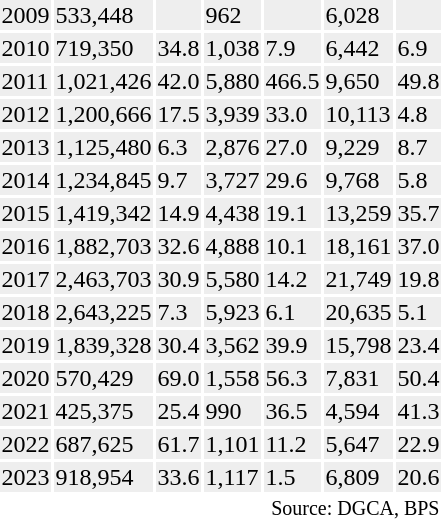<table class="toccolours sortable" style="padding:0.5em;">
<tr>
<th></th>
<th></th>
<th></th>
<th></th>
<th></th>
<th></th>
<th></th>
</tr>
<tr style="background:#eee;">
<td>2009</td>
<td>533,448</td>
<td></td>
<td>962</td>
<td></td>
<td>6,028</td>
<td></td>
</tr>
<tr style="background:#eee;">
<td>2010</td>
<td>719,350</td>
<td> 34.8</td>
<td>1,038</td>
<td> 7.9</td>
<td>6,442</td>
<td> 6.9</td>
</tr>
<tr style="background:#eee;">
<td>2011</td>
<td>1,021,426</td>
<td> 42.0</td>
<td>5,880</td>
<td> 466.5</td>
<td>9,650</td>
<td> 49.8</td>
</tr>
<tr style="background:#eee;">
<td>2012</td>
<td>1,200,666</td>
<td> 17.5</td>
<td>3,939</td>
<td> 33.0</td>
<td>10,113</td>
<td> 4.8</td>
</tr>
<tr style="background:#eee;">
<td>2013</td>
<td>1,125,480</td>
<td> 6.3</td>
<td>2,876</td>
<td> 27.0</td>
<td>9,229</td>
<td> 8.7</td>
</tr>
<tr style="background:#eee;">
<td>2014</td>
<td>1,234,845</td>
<td> 9.7</td>
<td>3,727</td>
<td> 29.6</td>
<td>9,768</td>
<td> 5.8</td>
</tr>
<tr style="background:#eee;">
<td>2015</td>
<td>1,419,342</td>
<td> 14.9</td>
<td>4,438</td>
<td> 19.1</td>
<td>13,259</td>
<td> 35.7</td>
</tr>
<tr style="background:#eee;">
<td>2016</td>
<td>1,882,703</td>
<td> 32.6</td>
<td>4,888</td>
<td> 10.1</td>
<td>18,161</td>
<td> 37.0</td>
</tr>
<tr style="background:#eee;">
<td>2017</td>
<td>2,463,703</td>
<td> 30.9</td>
<td>5,580</td>
<td> 14.2</td>
<td>21,749</td>
<td> 19.8</td>
</tr>
<tr style="background:#eee;">
<td>2018</td>
<td>2,643,225</td>
<td> 7.3</td>
<td>5,923</td>
<td> 6.1</td>
<td>20,635</td>
<td> 5.1</td>
</tr>
<tr style="background:#eee;">
<td>2019</td>
<td>1,839,328</td>
<td> 30.4</td>
<td>3,562</td>
<td> 39.9</td>
<td>15,798</td>
<td> 23.4</td>
</tr>
<tr style="background:#eee;">
<td>2020</td>
<td>570,429</td>
<td> 69.0</td>
<td>1,558</td>
<td> 56.3</td>
<td>7,831</td>
<td> 50.4</td>
</tr>
<tr style="background:#eee;">
<td>2021</td>
<td>425,375</td>
<td> 25.4</td>
<td>990</td>
<td> 36.5</td>
<td>4,594</td>
<td> 41.3</td>
</tr>
<tr style="background:#eee;">
<td>2022</td>
<td>687,625</td>
<td> 61.7</td>
<td>1,101</td>
<td> 11.2</td>
<td>5,647</td>
<td> 22.9</td>
</tr>
<tr style="background:#eee;">
<td>2023</td>
<td>918,954</td>
<td> 33.6</td>
<td>1,117</td>
<td> 1.5</td>
<td>6,809</td>
<td> 20.6</td>
</tr>
<tr>
<td colspan="7" style="text-align:right;"><sup>Source: DGCA, BPS</sup></td>
</tr>
</table>
